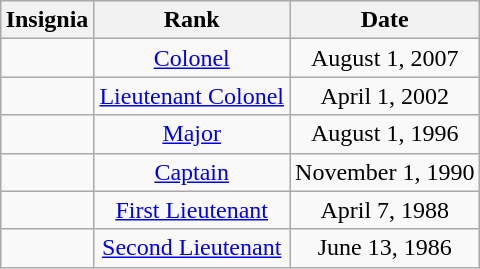<table class="wikitable right" width="auto" style="text-align: center; margin: 1em auto;">
<tr>
<th>Insignia</th>
<th>Rank</th>
<th>Date</th>
</tr>
<tr>
<td></td>
<td><a href='#'>Colonel</a></td>
<td>August 1, 2007</td>
</tr>
<tr>
<td></td>
<td><a href='#'>Lieutenant Colonel</a></td>
<td>April 1, 2002</td>
</tr>
<tr>
<td></td>
<td><a href='#'>Major</a></td>
<td>August 1, 1996</td>
</tr>
<tr>
<td></td>
<td><a href='#'>Captain</a></td>
<td>November 1, 1990</td>
</tr>
<tr>
<td></td>
<td><a href='#'>First Lieutenant</a></td>
<td>April 7, 1988</td>
</tr>
<tr>
<td></td>
<td><a href='#'>Second Lieutenant</a></td>
<td>June 13, 1986</td>
</tr>
</table>
